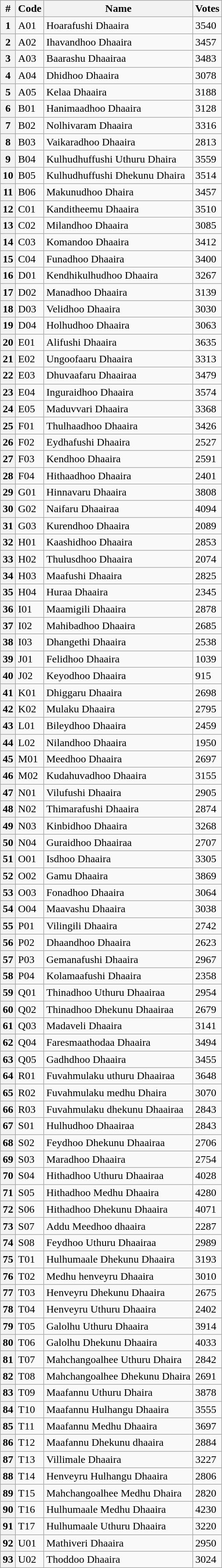<table class="wikitable sortable">
<tr>
<th>#</th>
<th>Code</th>
<th>Name</th>
<th>Votes</th>
</tr>
<tr>
<th>1</th>
<td>A01</td>
<td>Hoarafushi Dhaaira</td>
<td>3540</td>
</tr>
<tr>
<th>2</th>
<td>A02</td>
<td>Ihavandhoo Dhaaira</td>
<td>3457</td>
</tr>
<tr>
<th>3</th>
<td>A03</td>
<td>Baarashu Dhaairaa</td>
<td>3483</td>
</tr>
<tr>
<th>4</th>
<td>A04</td>
<td>Dhidhoo Dhaaira</td>
<td>3078</td>
</tr>
<tr>
<th>5</th>
<td>A05</td>
<td>Kelaa Dhaaira</td>
<td>3188</td>
</tr>
<tr>
<th>6</th>
<td>B01</td>
<td>Hanimaadhoo Dhaaira</td>
<td>3128</td>
</tr>
<tr>
<th>7</th>
<td>B02</td>
<td>Nolhivaram Dhaaira</td>
<td>3316</td>
</tr>
<tr>
<th>8</th>
<td>B03</td>
<td>Vaikaradhoo Dhaaira</td>
<td>2813</td>
</tr>
<tr>
<th>9</th>
<td>B04</td>
<td>Kulhudhuffushi Uthuru Dhaira</td>
<td>3559</td>
</tr>
<tr>
<th>10</th>
<td>B05</td>
<td>Kulhudhuffushi Dhekunu  Dhaira</td>
<td>3514</td>
</tr>
<tr>
<th>11</th>
<td>B06</td>
<td>Makunudhoo Dhaira</td>
<td>3457</td>
</tr>
<tr>
<th>12</th>
<td>C01</td>
<td>Kanditheemu Dhaaira</td>
<td>3510</td>
</tr>
<tr>
<th>13</th>
<td>C02</td>
<td>Milandhoo Dhaaira</td>
<td>3085</td>
</tr>
<tr>
<th>14</th>
<td>C03</td>
<td>Komandoo Dhaaira</td>
<td>3412</td>
</tr>
<tr>
<th>15</th>
<td>C04</td>
<td>Funadhoo Dhaaira</td>
<td>3400</td>
</tr>
<tr>
<th>16</th>
<td>D01</td>
<td>Kendhikulhudhoo Dhaaira</td>
<td>3267</td>
</tr>
<tr>
<th>17</th>
<td>D02</td>
<td>Manadhoo Dhaaira</td>
<td>3139</td>
</tr>
<tr>
<th>18</th>
<td>D03</td>
<td>Velidhoo Dhaaira</td>
<td>3030</td>
</tr>
<tr>
<th>19</th>
<td>D04</td>
<td>Holhudhoo Dhaaira</td>
<td>3063</td>
</tr>
<tr>
<th>20</th>
<td>E01</td>
<td>Alifushi Dhaaira</td>
<td>3635</td>
</tr>
<tr>
<th>21</th>
<td>E02</td>
<td>Ungoofaaru Dhaaira</td>
<td>3313</td>
</tr>
<tr>
<th>22</th>
<td>E03</td>
<td>Dhuvaafaru Dhaairaa</td>
<td>3479</td>
</tr>
<tr>
<th>23</th>
<td>E04</td>
<td>Inguraidhoo Dhaaira</td>
<td>3574</td>
</tr>
<tr>
<th>24</th>
<td>E05</td>
<td>Maduvvari Dhaaira</td>
<td>3368</td>
</tr>
<tr>
<th>25</th>
<td>F01</td>
<td>Thulhaadhoo Dhaaira</td>
<td>3426</td>
</tr>
<tr>
<th>26</th>
<td>F02</td>
<td>Eydhafushi Dhaaira</td>
<td>2527</td>
</tr>
<tr>
<th>27</th>
<td>F03</td>
<td>Kendhoo Dhaaira</td>
<td>2591</td>
</tr>
<tr>
<th>28</th>
<td>F04</td>
<td>Hithaadhoo Dhaaira</td>
<td>2401</td>
</tr>
<tr>
<th>29</th>
<td>G01</td>
<td>Hinnavaru Dhaaira</td>
<td>3808</td>
</tr>
<tr>
<th>30</th>
<td>G02</td>
<td>Naifaru Dhaairaa</td>
<td>4094</td>
</tr>
<tr>
<th>31</th>
<td>G03</td>
<td>Kurendhoo Dhaaira</td>
<td>2089</td>
</tr>
<tr>
<th>32</th>
<td>H01</td>
<td>Kaashidhoo Dhaaira</td>
<td>2853</td>
</tr>
<tr>
<th>33</th>
<td>H02</td>
<td>Thulusdhoo Dhaaira</td>
<td>2074</td>
</tr>
<tr>
<th>34</th>
<td>H03</td>
<td>Maafushi Dhaaira</td>
<td>2825</td>
</tr>
<tr>
<th>35</th>
<td>H04</td>
<td>Huraa Dhaaira</td>
<td>2345</td>
</tr>
<tr>
<th>36</th>
<td>I01</td>
<td>Maamigili Dhaaira</td>
<td>2878</td>
</tr>
<tr>
<th>37</th>
<td>I02</td>
<td>Mahibadhoo Dhaaira</td>
<td>2685</td>
</tr>
<tr>
<th>38</th>
<td>I03</td>
<td>Dhangethi Dhaaira</td>
<td>2538</td>
</tr>
<tr>
<th>39</th>
<td>J01</td>
<td>Felidhoo Dhaaira</td>
<td>1039</td>
</tr>
<tr>
<th>40</th>
<td>J02</td>
<td>Keyodhoo Dhaaira</td>
<td>915</td>
</tr>
<tr>
<th>41</th>
<td>K01</td>
<td>Dhiggaru Dhaaira</td>
<td>2698</td>
</tr>
<tr>
<th>42</th>
<td>K02</td>
<td>Mulaku Dhaaira</td>
<td>2795</td>
</tr>
<tr>
<th>43</th>
<td>L01</td>
<td>Bileydhoo Dhaaira</td>
<td>2459</td>
</tr>
<tr>
<th>44</th>
<td>L02</td>
<td>Nilandhoo Dhaaira</td>
<td>1950</td>
</tr>
<tr>
<th>45</th>
<td>M01</td>
<td>Meedhoo Dhaaira</td>
<td>2697</td>
</tr>
<tr>
<th>46</th>
<td>M02</td>
<td>Kudahuvadhoo Dhaaira</td>
<td>3155</td>
</tr>
<tr>
<th>47</th>
<td>N01</td>
<td>Vilufushi Dhaaira</td>
<td>2905</td>
</tr>
<tr>
<th>48</th>
<td>N02</td>
<td>Thimarafushi Dhaaira</td>
<td>2874</td>
</tr>
<tr>
<th>49</th>
<td>N03</td>
<td>Kinbidhoo Dhaaira</td>
<td>3268</td>
</tr>
<tr>
<th>50</th>
<td>N04</td>
<td>Guraidhoo Dhaairaa</td>
<td>2707</td>
</tr>
<tr>
<th>51</th>
<td>O01</td>
<td>Isdhoo Dhaaira</td>
<td>3305</td>
</tr>
<tr>
<th>52</th>
<td>O02</td>
<td>Gamu Dhaaira</td>
<td>3869</td>
</tr>
<tr>
<th>53</th>
<td>O03</td>
<td>Fonadhoo Dhaaira</td>
<td>3064</td>
</tr>
<tr>
<th>54</th>
<td>O04</td>
<td>Maavashu Dhaaira</td>
<td>3038</td>
</tr>
<tr>
<th>55</th>
<td>P01</td>
<td>Vilingili Dhaaira</td>
<td>2742</td>
</tr>
<tr>
<th>56</th>
<td>P02</td>
<td>Dhaandhoo Dhaaira</td>
<td>2623</td>
</tr>
<tr>
<th>57</th>
<td>P03</td>
<td>Gemanafushi Dhaaira</td>
<td>2967</td>
</tr>
<tr>
<th>58</th>
<td>P04</td>
<td>Kolamaafushi Dhaaira</td>
<td>2358</td>
</tr>
<tr>
<th>59</th>
<td>Q01</td>
<td>Thinadhoo Uthuru Dhaairaa</td>
<td>2954</td>
</tr>
<tr>
<th>60</th>
<td>Q02</td>
<td>Thinadhoo Dhekunu Dhaairaa</td>
<td>2679</td>
</tr>
<tr>
<th>61</th>
<td>Q03</td>
<td>Madaveli Dhaaira</td>
<td>3141</td>
</tr>
<tr>
<th>62</th>
<td>Q04</td>
<td>Faresmaathodaa Dhaaira</td>
<td>3494</td>
</tr>
<tr>
<th>63</th>
<td>Q05</td>
<td>Gadhdhoo Dhaaira</td>
<td>3455</td>
</tr>
<tr>
<th>64</th>
<td>R01</td>
<td>Fuvahmulaku uthuru Dhaairaa</td>
<td>3648</td>
</tr>
<tr>
<th>65</th>
<td>R02</td>
<td>Fuvahmulaku medhu Dhaira</td>
<td>3070</td>
</tr>
<tr>
<th>66</th>
<td>R03</td>
<td>Fuvahmulaku dhekunu Dhaairaa</td>
<td>2843</td>
</tr>
<tr>
<th>67</th>
<td>S01</td>
<td>Hulhudhoo Dhaairaa</td>
<td>2843</td>
</tr>
<tr>
<th>68</th>
<td>S02</td>
<td>Feydhoo Dhekunu Dhaairaa</td>
<td>2706</td>
</tr>
<tr>
<th>69</th>
<td>S03</td>
<td>Maradhoo Dhaaira</td>
<td>2754</td>
</tr>
<tr>
<th>70</th>
<td>S04</td>
<td>Hithadhoo Uthuru Dhaairaa</td>
<td>4028</td>
</tr>
<tr>
<th>71</th>
<td>S05</td>
<td>Hithadhoo Medhu Dhaaira</td>
<td>4280</td>
</tr>
<tr>
<th>72</th>
<td>S06</td>
<td>Hithadhoo Dhekunu Dhaaira</td>
<td>4071</td>
</tr>
<tr>
<th>73</th>
<td>S07</td>
<td>Addu Meedhoo dhaaira</td>
<td>2287</td>
</tr>
<tr>
<th>74</th>
<td>S08</td>
<td>Feydhoo Uthuru Dhaairaa</td>
<td>2989</td>
</tr>
<tr>
<th>75</th>
<td>T01</td>
<td>Hulhumaale Dhekunu Dhaaira</td>
<td>3193</td>
</tr>
<tr>
<th>76</th>
<td>T02</td>
<td>Medhu henveyru Dhaaira</td>
<td>3010</td>
</tr>
<tr>
<th>77</th>
<td>T03</td>
<td>Henveyru Dhekunu Dhaaira</td>
<td>2675</td>
</tr>
<tr>
<th>78</th>
<td>T04</td>
<td>Henveyru Uthuru Dhaaira</td>
<td>2402</td>
</tr>
<tr>
<th>79</th>
<td>T05</td>
<td>Galolhu Uthuru Dhaaira</td>
<td>3914</td>
</tr>
<tr>
<th>80</th>
<td>T06</td>
<td>Galolhu Dhekunu Dhaaira</td>
<td>4033</td>
</tr>
<tr>
<th>81</th>
<td>T07</td>
<td>Mahchangoalhee Uthuru Dhaira</td>
<td>2842</td>
</tr>
<tr>
<th>82</th>
<td>T08</td>
<td>Mahchangoalhee Dhekunu  Dhaira</td>
<td>2691</td>
</tr>
<tr>
<th>83</th>
<td>T09</td>
<td>Maafannu Uthuru Dhaira</td>
<td>3878</td>
</tr>
<tr>
<th>84</th>
<td>T10</td>
<td>Maafannu Hulhangu Dhaaira</td>
<td>3555</td>
</tr>
<tr>
<th>85</th>
<td>T11</td>
<td>Maafannu Medhu Dhaaira</td>
<td>3697</td>
</tr>
<tr>
<th>86</th>
<td>T12</td>
<td>Maafannu Dhekunu dhaaira</td>
<td>2884</td>
</tr>
<tr>
<th>87</th>
<td>T13</td>
<td>Villimale Dhaaira</td>
<td>3227</td>
</tr>
<tr>
<th>88</th>
<td>T14</td>
<td>Henveyru Hulhangu Dhaaira</td>
<td>2806</td>
</tr>
<tr>
<th>89</th>
<td>T15</td>
<td>Mahchangoalhee Medhu Dhaira</td>
<td>2820</td>
</tr>
<tr>
<th>90</th>
<td>T16</td>
<td>Hulhumaale Medhu Dhaaira</td>
<td>4230</td>
</tr>
<tr>
<th>91</th>
<td>T17</td>
<td>Hulhumaale Uthuru Dhaaira</td>
<td>3220</td>
</tr>
<tr>
<th>92</th>
<td>U01</td>
<td>Mathiveri Dhaaira</td>
<td>2950</td>
</tr>
<tr>
<th>93</th>
<td>U02</td>
<td>Thoddoo Dhaaira</td>
<td>3024</td>
</tr>
</table>
